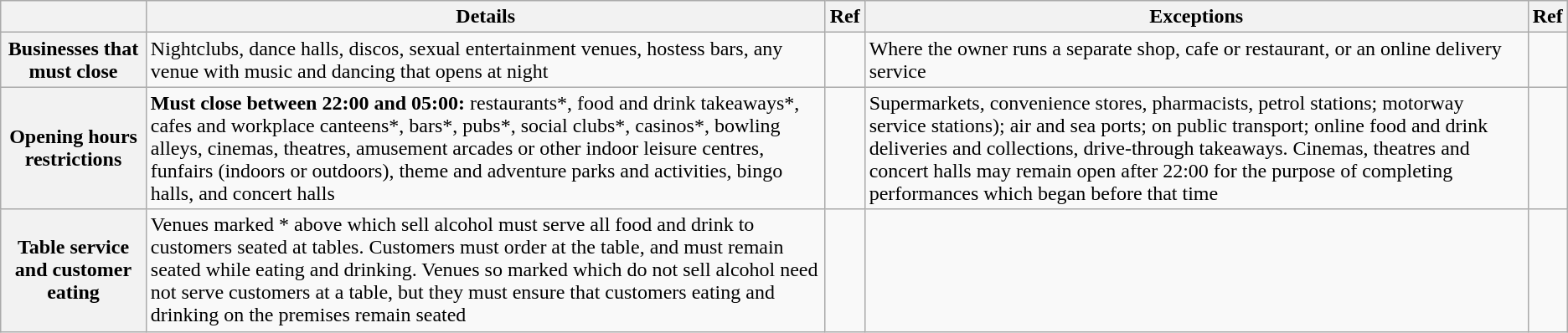<table class="wikitable">
<tr>
<th></th>
<th>Details</th>
<th>Ref</th>
<th>Exceptions</th>
<th>Ref</th>
</tr>
<tr>
<th>Businesses that must close</th>
<td>Nightclubs, dance halls, discos, sexual entertainment venues, hostess bars, any venue with music and dancing that opens at night</td>
<td></td>
<td>Where the owner runs a separate shop, cafe or restaurant, or an online delivery service</td>
<td></td>
</tr>
<tr>
<th>Opening hours restrictions</th>
<td><strong>Must close between 22:00 and 05:00:</strong> restaurants*, food and drink takeaways*, cafes and workplace canteens*, bars*, pubs*, social clubs*, casinos*, bowling alleys, cinemas, theatres, amusement arcades or other indoor leisure centres, funfairs (indoors or outdoors), theme and adventure parks and activities, bingo halls, and concert halls</td>
<td></td>
<td>Supermarkets, convenience stores, pharmacists, petrol stations; motorway service stations); air and sea ports; on public transport; online food and drink deliveries and collections, drive-through takeaways. Cinemas, theatres and concert halls may remain open after 22:00 for the purpose of completing performances which began before that time</td>
<td></td>
</tr>
<tr>
<th>Table service and customer eating</th>
<td>Venues marked * above which sell alcohol must serve all food and drink to customers seated at tables. Customers must order at the table, and must remain seated while eating and drinking. Venues so marked which do not sell alcohol need not serve customers at a table, but they must ensure that customers eating and drinking on the premises remain seated</td>
<td></td>
<td></td>
<td></td>
</tr>
</table>
